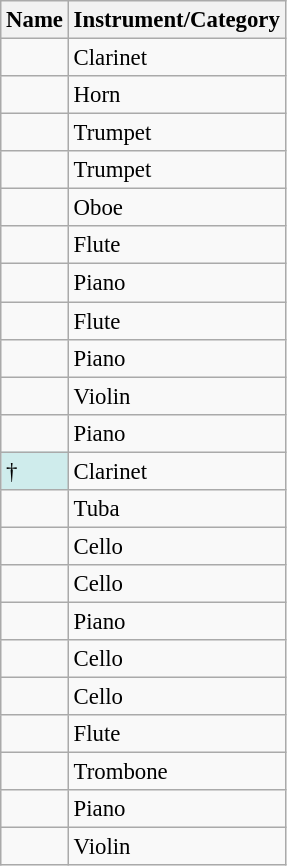<table class="wikitable sortable" style="font-size: 95%">
<tr>
<th>Name</th>
<th>Instrument/Category</th>
</tr>
<tr>
<td></td>
<td>Clarinet</td>
</tr>
<tr>
<td><strong></strong></td>
<td>Horn</td>
</tr>
<tr>
<td></td>
<td>Trumpet</td>
</tr>
<tr>
<td></td>
<td>Trumpet</td>
</tr>
<tr>
<td></td>
<td>Oboe</td>
</tr>
<tr>
<td></td>
<td>Flute</td>
</tr>
<tr>
<td></td>
<td>Piano</td>
</tr>
<tr>
<td></td>
<td>Flute</td>
</tr>
<tr>
<td></td>
<td>Piano</td>
</tr>
<tr>
<td></td>
<td>Violin</td>
</tr>
<tr>
<td></td>
<td>Piano</td>
</tr>
<tr>
<td bgcolor="#CFECEC"><strong></strong>†</td>
<td>Clarinet</td>
</tr>
<tr>
<td></td>
<td>Tuba</td>
</tr>
<tr>
<td></td>
<td>Cello</td>
</tr>
<tr>
<td><strong></strong></td>
<td>Cello</td>
</tr>
<tr>
<td><strong></strong></td>
<td>Piano</td>
</tr>
<tr>
<td></td>
<td>Cello</td>
</tr>
<tr>
<td></td>
<td>Cello</td>
</tr>
<tr>
<td></td>
<td>Flute</td>
</tr>
<tr>
<td></td>
<td>Trombone</td>
</tr>
<tr>
<td></td>
<td>Piano</td>
</tr>
<tr>
<td></td>
<td>Violin</td>
</tr>
</table>
